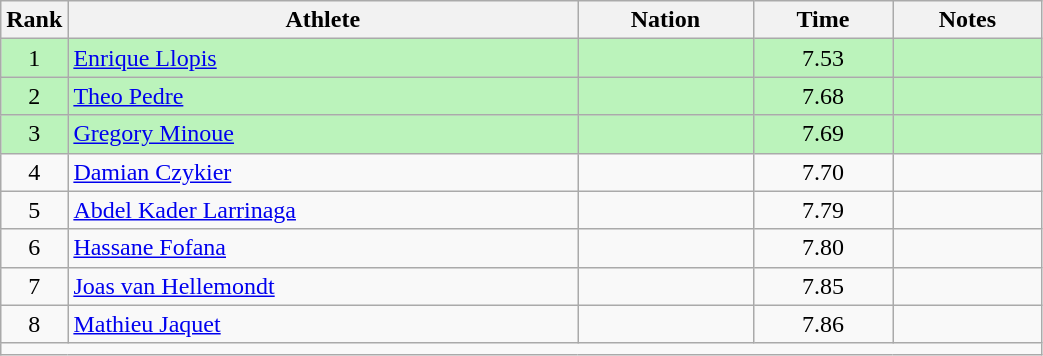<table class="wikitable sortable" style="text-align:center;width: 55%;">
<tr>
<th scope="col" style="width: 10px;">Rank</th>
<th scope="col">Athlete</th>
<th scope="col">Nation</th>
<th scope="col">Time</th>
<th scope="col">Notes</th>
</tr>
<tr bgcolor=bbf3bb>
<td>1</td>
<td align=left><a href='#'>Enrique Llopis</a></td>
<td align=left></td>
<td>7.53</td>
<td></td>
</tr>
<tr bgcolor=bbf3bb>
<td>2</td>
<td align=left><a href='#'>Theo Pedre</a></td>
<td align=left></td>
<td>7.68</td>
<td></td>
</tr>
<tr bgcolor=bbf3bb>
<td>3</td>
<td align=left><a href='#'>Gregory Minoue</a></td>
<td align=left></td>
<td>7.69</td>
<td></td>
</tr>
<tr>
<td>4</td>
<td align=left><a href='#'>Damian Czykier</a></td>
<td align=left></td>
<td>7.70</td>
<td></td>
</tr>
<tr>
<td>5</td>
<td align=left><a href='#'>Abdel Kader Larrinaga</a></td>
<td align=left></td>
<td>7.79</td>
<td></td>
</tr>
<tr>
<td>6</td>
<td align=left><a href='#'>Hassane Fofana</a></td>
<td align=left></td>
<td>7.80</td>
<td></td>
</tr>
<tr>
<td>7</td>
<td align=left><a href='#'>Joas van Hellemondt</a></td>
<td align=left></td>
<td>7.85</td>
<td></td>
</tr>
<tr>
<td>8</td>
<td align=left><a href='#'>Mathieu Jaquet</a></td>
<td align=left></td>
<td>7.86</td>
<td></td>
</tr>
<tr class="sortbottom">
<td colspan="5"></td>
</tr>
</table>
